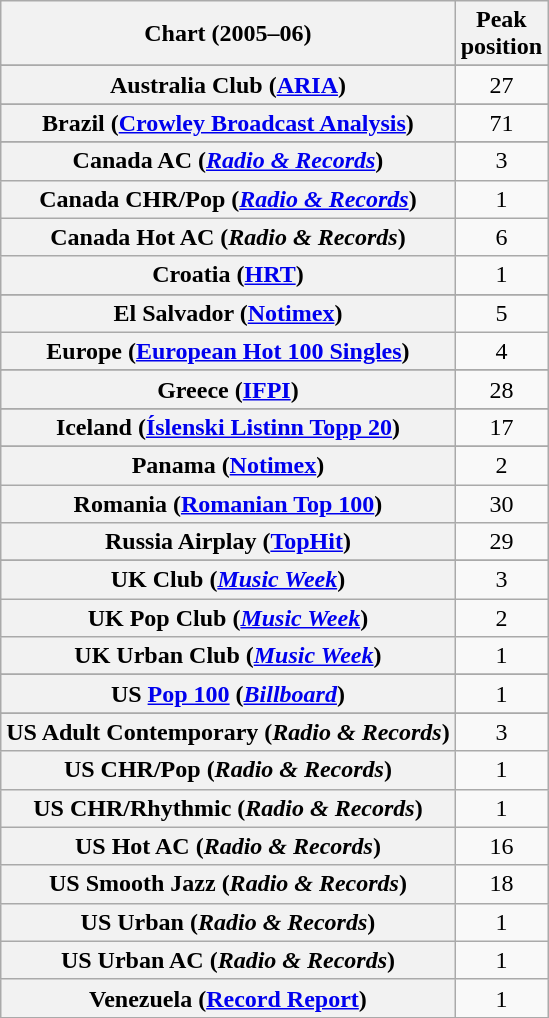<table class="wikitable sortable plainrowheaders" style="text-align:center">
<tr>
<th>Chart (2005–06)</th>
<th>Peak<br>position</th>
</tr>
<tr>
</tr>
<tr>
<th scope="row">Australia Club (<a href='#'>ARIA</a>)<br></th>
<td>27</td>
</tr>
<tr>
</tr>
<tr>
</tr>
<tr>
</tr>
<tr>
</tr>
<tr>
<th scope="row">Brazil (<a href='#'>Crowley Broadcast Analysis</a>)</th>
<td>71</td>
</tr>
<tr>
</tr>
<tr>
<th scope="row">Canada AC (<em><a href='#'>Radio & Records</a></em>)</th>
<td>3</td>
</tr>
<tr>
<th scope="row">Canada CHR/Pop (<em><a href='#'>Radio & Records</a></em>)</th>
<td>1</td>
</tr>
<tr>
<th scope="row">Canada Hot AC (<em>Radio & Records</em>)</th>
<td>6</td>
</tr>
<tr>
<th scope="row">Croatia (<a href='#'>HRT</a>)</th>
<td>1</td>
</tr>
<tr>
</tr>
<tr>
<th scope="row">El Salvador (<a href='#'>Notimex</a>)</th>
<td>5</td>
</tr>
<tr>
<th scope="row">Europe (<a href='#'>European Hot 100 Singles</a>)</th>
<td>4</td>
</tr>
<tr>
</tr>
<tr>
</tr>
<tr>
<th scope="row">Greece (<a href='#'>IFPI</a>)</th>
<td>28</td>
</tr>
<tr>
</tr>
<tr>
<th scope="row">Iceland (<a href='#'>Íslenski Listinn Topp 20</a>)</th>
<td>17</td>
</tr>
<tr>
</tr>
<tr>
</tr>
<tr>
</tr>
<tr>
</tr>
<tr>
</tr>
<tr>
</tr>
<tr>
<th scope="row">Panama (<a href='#'>Notimex</a>)</th>
<td>2</td>
</tr>
<tr>
<th scope="row">Romania (<a href='#'>Romanian Top 100</a>)</th>
<td>30</td>
</tr>
<tr>
<th scope="row">Russia Airplay (<a href='#'>TopHit</a>)</th>
<td>29</td>
</tr>
<tr>
</tr>
<tr>
</tr>
<tr>
</tr>
<tr>
</tr>
<tr>
</tr>
<tr>
</tr>
<tr>
<th scope="row">UK Club (<em><a href='#'>Music Week</a></em>)<br></th>
<td>3</td>
</tr>
<tr>
<th scope="row">UK Pop Club (<em><a href='#'>Music Week</a></em>)<br></th>
<td>2</td>
</tr>
<tr>
<th scope="row">UK Urban Club (<em><a href='#'>Music Week</a></em>)</th>
<td>1</td>
</tr>
<tr>
</tr>
<tr>
</tr>
<tr>
</tr>
<tr>
</tr>
<tr>
</tr>
<tr>
</tr>
<tr>
</tr>
<tr>
<th scope="row">US <a href='#'>Pop 100</a> (<em><a href='#'>Billboard</a></em>)</th>
<td>1</td>
</tr>
<tr>
</tr>
<tr>
</tr>
<tr>
<th scope="row">US Adult Contemporary (<em>Radio & Records</em>)</th>
<td>3</td>
</tr>
<tr>
<th scope="row">US CHR/Pop  (<em>Radio & Records</em>)</th>
<td>1</td>
</tr>
<tr>
<th scope="row">US CHR/Rhythmic (<em>Radio & Records</em>)</th>
<td>1</td>
</tr>
<tr>
<th scope="row">US Hot AC (<em>Radio & Records</em>)</th>
<td>16</td>
</tr>
<tr>
<th scope="row">US Smooth Jazz (<em>Radio & Records</em>)</th>
<td>18</td>
</tr>
<tr>
<th scope="row">US Urban (<em>Radio & Records</em>)</th>
<td>1</td>
</tr>
<tr>
<th scope="row">US Urban AC (<em>Radio & Records</em>)</th>
<td>1</td>
</tr>
<tr>
<th scope="row">Venezuela (<a href='#'>Record Report</a>)</th>
<td>1</td>
</tr>
</table>
